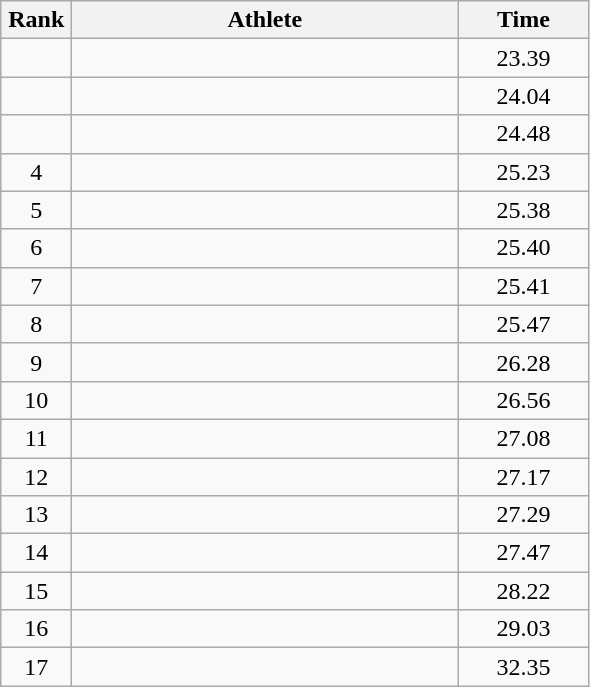<table class=wikitable style="text-align:center">
<tr>
<th width=40>Rank</th>
<th width=250>Athlete</th>
<th width=80>Time</th>
</tr>
<tr>
<td></td>
<td align=left></td>
<td>23.39</td>
</tr>
<tr>
<td></td>
<td align=left></td>
<td>24.04</td>
</tr>
<tr>
<td></td>
<td align=left></td>
<td>24.48</td>
</tr>
<tr>
<td>4</td>
<td align=left></td>
<td>25.23</td>
</tr>
<tr>
<td>5</td>
<td align=left></td>
<td>25.38</td>
</tr>
<tr>
<td>6</td>
<td align=left></td>
<td>25.40</td>
</tr>
<tr>
<td>7</td>
<td align=left></td>
<td>25.41</td>
</tr>
<tr>
<td>8</td>
<td align=left></td>
<td>25.47</td>
</tr>
<tr>
<td>9</td>
<td align=left></td>
<td>26.28</td>
</tr>
<tr>
<td>10</td>
<td align=left></td>
<td>26.56</td>
</tr>
<tr>
<td>11</td>
<td align=left></td>
<td>27.08</td>
</tr>
<tr>
<td>12</td>
<td align=left></td>
<td>27.17</td>
</tr>
<tr>
<td>13</td>
<td align=left></td>
<td>27.29</td>
</tr>
<tr>
<td>14</td>
<td align=left></td>
<td>27.47</td>
</tr>
<tr>
<td>15</td>
<td align=left></td>
<td>28.22</td>
</tr>
<tr>
<td>16</td>
<td align=left></td>
<td>29.03</td>
</tr>
<tr>
<td>17</td>
<td align=left></td>
<td>32.35</td>
</tr>
</table>
